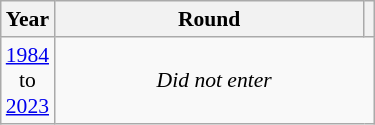<table class="wikitable" style="text-align: center; font-size:90%">
<tr>
<th>Year</th>
<th style="width:200px">Round</th>
<th></th>
</tr>
<tr>
<td><a href='#'>1984</a><br>to<br><a href='#'>2023</a></td>
<td colspan="2"><em>Did not enter</em></td>
</tr>
</table>
